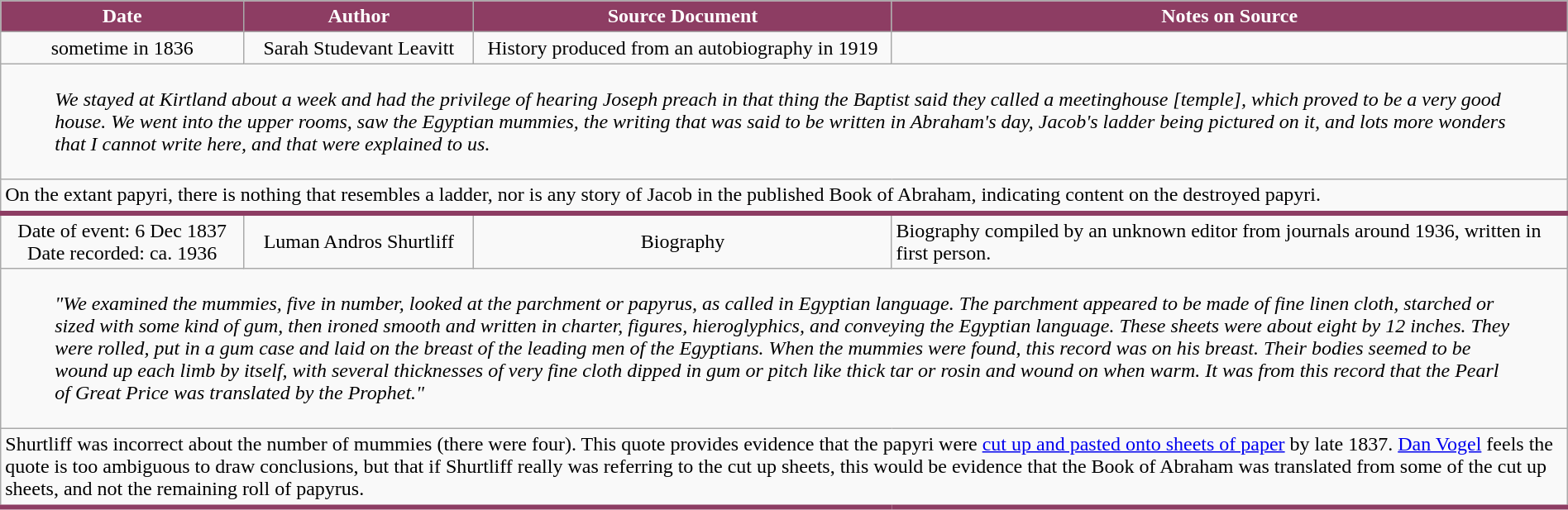<table class="wikitable plainrowheaders" style="width:100%;">
<tr>
<th style="background: #8D3D63; color:white">Date</th>
<th style="background: #8D3D63; color:white">Author</th>
<th style="background: #8D3D63; color:white">Source Document</th>
<th style="background: #8D3D63; color:white">Notes on Source</th>
</tr>
<tr>
<td align="center">sometime in 1836</td>
<td align="center">Sarah Studevant Leavitt</td>
<td align="center">History produced from an autobiography in 1919</td>
<td></td>
</tr>
<tr>
<td colspan="4"><blockquote><em>We stayed at Kirtland about a week and had the privilege of hearing Joseph preach in that thing the Baptist said they called a meetinghouse [temple], which proved to be a very good house. We went into the upper rooms, saw the Egyptian mummies, the writing that was said to be written in Abraham's day, Jacob's ladder being pictured on it, and lots more wonders that I cannot write here, and that were explained to us.</em></blockquote></td>
</tr>
<tr style="border-bottom: 4px solid #8D3D63;">
<td colspan="4">On the extant papyri, there is nothing that resembles a ladder, nor is any story of Jacob in the published Book of Abraham, indicating content on the destroyed papyri.</td>
</tr>
<tr>
<td align="center">Date of event: 6 Dec 1837 <br> Date recorded: ca. 1936</td>
<td align="center">Luman Andros Shurtliff</td>
<td align="center">Biography</td>
<td>Biography compiled by an unknown editor from journals around 1936, written in first person.</td>
</tr>
<tr>
<td colspan="4"><blockquote><em>"We examined the mummies, five in number, looked at the parchment or papyrus, as called in Egyptian language. The parchment appeared to be made of fine linen cloth, starched or sized with some kind of gum, then ironed smooth and written in charter, figures, hieroglyphics, and conveying the Egyptian language. These sheets were about eight by 12 inches. They were rolled, put in a gum case and laid on the breast of the leading men of the Egyptians. When the mummies were found, this record was on his breast. Their bodies seemed to be wound up each limb by itself, with several thicknesses of very fine cloth dipped in gum or pitch like thick tar or rosin and wound on when warm. It was from this record that the Pearl of Great Price was translated by the Prophet."</em></blockquote></td>
</tr>
<tr style="border-bottom: 4px solid #8D3D63;">
<td colspan="4">Shurtliff was incorrect about the number of mummies (there were four).  This quote provides evidence that the papyri were <a href='#'>cut up and pasted onto sheets of paper</a> by late 1837. <a href='#'>Dan Vogel</a> feels the quote is too ambiguous to draw conclusions, but that if Shurtliff really was referring to the cut up sheets, this would be evidence that the Book of Abraham was translated from some of the cut up sheets, and not the remaining roll of papyrus.</td>
</tr>
</table>
